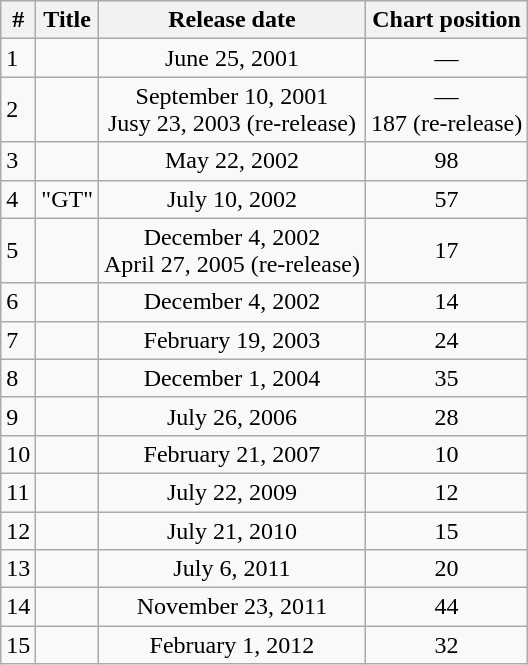<table class="wikitable">
<tr>
<th>#</th>
<th>Title</th>
<th>Release date</th>
<th>Chart position</th>
</tr>
<tr>
<td>1</td>
<td align="left"></td>
<td align="center">June 25, 2001</td>
<td align="center">—</td>
</tr>
<tr>
<td>2</td>
<td align="left"></td>
<td align="center">September 10, 2001<br>Jusy 23, 2003 (re-release)</td>
<td align="center">—<br>187 (re-release)</td>
</tr>
<tr>
<td>3</td>
<td align="left"></td>
<td align="center">May 22, 2002</td>
<td align="center">98</td>
</tr>
<tr>
<td>4</td>
<td align="left">"GT"</td>
<td align="center">July 10, 2002</td>
<td align="center">57</td>
</tr>
<tr>
<td>5</td>
<td align="left"></td>
<td align="center">December 4, 2002<br>April 27, 2005 (re-release)</td>
<td align="center">17</td>
</tr>
<tr>
<td>6</td>
<td align="left"></td>
<td align="center">December 4, 2002</td>
<td align="center">14</td>
</tr>
<tr>
<td>7</td>
<td align="left"></td>
<td align="center">February 19, 2003</td>
<td align="center">24</td>
</tr>
<tr>
<td>8</td>
<td align="left"></td>
<td align="center">December 1, 2004</td>
<td align="center">35</td>
</tr>
<tr>
<td>9</td>
<td align="left"></td>
<td align="center">July 26, 2006</td>
<td align="center">28</td>
</tr>
<tr>
<td>10</td>
<td align="left"></td>
<td align="center">February 21, 2007</td>
<td align="center">10</td>
</tr>
<tr>
<td>11</td>
<td align="left"></td>
<td align="center">July 22, 2009</td>
<td align="center">12</td>
</tr>
<tr>
<td>12</td>
<td align="left"></td>
<td align="center">July 21, 2010</td>
<td align="center">15</td>
</tr>
<tr>
<td>13</td>
<td align="left"></td>
<td align="center">July 6, 2011</td>
<td align="center">20</td>
</tr>
<tr>
<td>14</td>
<td align="left"></td>
<td align="center">November 23, 2011</td>
<td align="center">44</td>
</tr>
<tr>
<td>15</td>
<td align="left"></td>
<td align="center">February 1, 2012</td>
<td align="center">32</td>
</tr>
</table>
